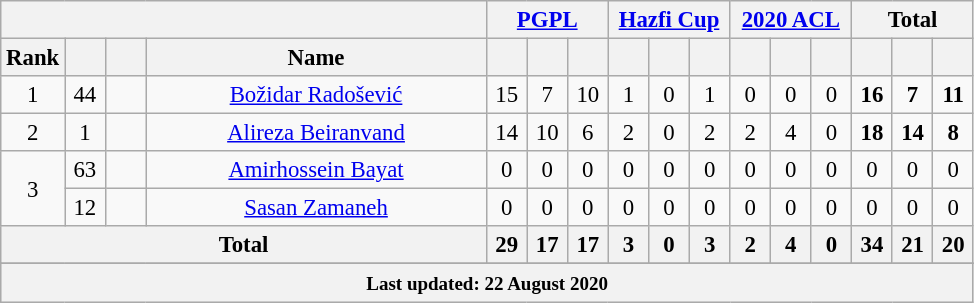<table class="wikitable sortable" style="text-align:center; font-size:95%;">
<tr>
<th colspan="4"></th>
<th colspan="3"><a href='#'>PGPL</a></th>
<th colspan="3"><a href='#'>Hazfi Cup</a></th>
<th colspan="3"><a href='#'>2020 ACL</a></th>
<th colspan="3">Total</th>
</tr>
<tr>
<th width=20>Rank</th>
<th width=20></th>
<th width=20></th>
<th width=220>Name</th>
<th width=20></th>
<th width=20></th>
<th width=20></th>
<th width=20></th>
<th width=20></th>
<th width=20></th>
<th width=20></th>
<th width=20></th>
<th width=20></th>
<th width=20></th>
<th width=20></th>
<th width=20></th>
</tr>
<tr>
<td>1</td>
<td>44</td>
<td></td>
<td><a href='#'>Božidar Radošević</a></td>
<td>15</td>
<td>7</td>
<td>10</td>
<td>1</td>
<td>0</td>
<td>1</td>
<td>0</td>
<td>0</td>
<td>0</td>
<td><strong>16</strong></td>
<td><strong>7</strong></td>
<td><strong>11</strong></td>
</tr>
<tr>
<td>2</td>
<td>1</td>
<td></td>
<td><a href='#'>Alireza Beiranvand</a></td>
<td>14</td>
<td>10</td>
<td>6</td>
<td>2</td>
<td>0</td>
<td>2</td>
<td>2</td>
<td>4</td>
<td>0</td>
<td><strong>18</strong></td>
<td><strong>14</strong></td>
<td><strong>8</strong></td>
</tr>
<tr>
<td rowspan=2>3</td>
<td>63</td>
<td></td>
<td><a href='#'>Amirhossein Bayat</a></td>
<td>0</td>
<td>0</td>
<td>0</td>
<td>0</td>
<td>0</td>
<td>0</td>
<td>0</td>
<td>0</td>
<td>0</td>
<td>0</td>
<td>0</td>
<td>0</td>
</tr>
<tr>
<td>12</td>
<td></td>
<td><a href='#'>Sasan Zamaneh</a></td>
<td>0</td>
<td>0</td>
<td>0</td>
<td>0</td>
<td>0</td>
<td>0</td>
<td>0</td>
<td>0</td>
<td>0</td>
<td>0</td>
<td>0</td>
<td>0</td>
</tr>
<tr>
<th colspan="4">Total</th>
<th>29</th>
<th>17</th>
<th>17</th>
<th>3</th>
<th>0</th>
<th>3</th>
<th>2</th>
<th>4</th>
<th>0</th>
<th>34</th>
<th>21</th>
<th>20</th>
</tr>
<tr>
</tr>
<tr align=left style="background:#DCDCDC">
<th colspan="19"><small>Last updated: 22 August 2020</small></th>
</tr>
</table>
